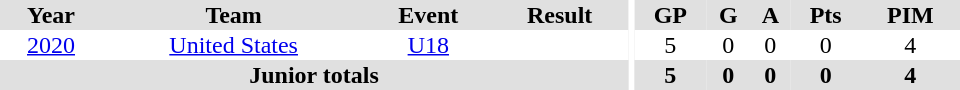<table border="0" cellpadding="1" cellspacing="0" ID="Table3" style="text-align:center; width:40em">
<tr ALIGN="center" bgcolor="#e0e0e0">
<th>Year</th>
<th>Team</th>
<th>Event</th>
<th>Result</th>
<th rowspan="99" bgcolor="#ffffff"></th>
<th>GP</th>
<th>G</th>
<th>A</th>
<th>Pts</th>
<th>PIM</th>
</tr>
<tr>
<td><a href='#'>2020</a></td>
<td><a href='#'>United States</a></td>
<td><a href='#'>U18</a></td>
<td></td>
<td>5</td>
<td>0</td>
<td>0</td>
<td>0</td>
<td>4</td>
</tr>
<tr bgcolor="#e0e0e0">
<th colspan="4">Junior totals</th>
<th>5</th>
<th>0</th>
<th>0</th>
<th>0</th>
<th>4</th>
</tr>
</table>
